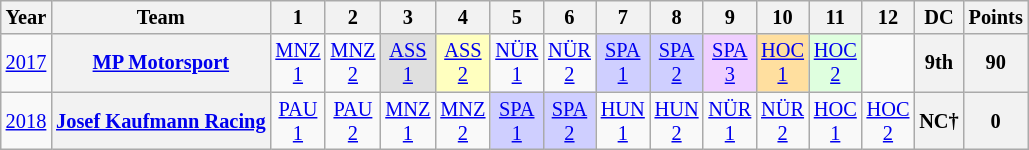<table class="wikitable" style="text-align:center; font-size:85%">
<tr>
<th>Year</th>
<th>Team</th>
<th>1</th>
<th>2</th>
<th>3</th>
<th>4</th>
<th>5</th>
<th>6</th>
<th>7</th>
<th>8</th>
<th>9</th>
<th>10</th>
<th>11</th>
<th>12</th>
<th>DC</th>
<th>Points</th>
</tr>
<tr>
<td><a href='#'>2017</a></td>
<th nowrap><a href='#'>MP Motorsport</a></th>
<td><a href='#'>MNZ<br>1</a></td>
<td><a href='#'>MNZ<br>2</a></td>
<td style="background:#DFDFDF;"><a href='#'>ASS<br>1</a><br></td>
<td style="background:#FFFFBF;"><a href='#'>ASS<br>2</a><br></td>
<td><a href='#'>NÜR<br>1</a></td>
<td><a href='#'>NÜR<br>2</a></td>
<td style="background:#CFCFFF;"><a href='#'>SPA<br>1</a><br></td>
<td style="background:#CFCFFF;"><a href='#'>SPA<br>2</a><br></td>
<td style="background:#EFCFFF;"><a href='#'>SPA<br>3</a><br></td>
<td style="background:#FFDF9F;"><a href='#'>HOC<br>1</a><br></td>
<td style="background:#DFFFDF;"><a href='#'>HOC<br>2</a><br></td>
<td></td>
<th>9th</th>
<th>90</th>
</tr>
<tr>
<td><a href='#'>2018</a></td>
<th nowrap><a href='#'>Josef Kaufmann Racing</a></th>
<td><a href='#'>PAU<br>1</a></td>
<td><a href='#'>PAU<br>2</a></td>
<td><a href='#'>MNZ<br>1</a></td>
<td><a href='#'>MNZ<br>2</a></td>
<td style="background:#CFCFFF;"><a href='#'>SPA<br>1</a><br></td>
<td style="background:#CFCFFF;"><a href='#'>SPA<br>2</a><br></td>
<td><a href='#'>HUN<br>1</a></td>
<td><a href='#'>HUN<br>2</a></td>
<td><a href='#'>NÜR<br>1</a></td>
<td><a href='#'>NÜR<br>2</a></td>
<td><a href='#'>HOC<br>1</a></td>
<td><a href='#'>HOC<br>2</a></td>
<th>NC†</th>
<th>0</th>
</tr>
</table>
